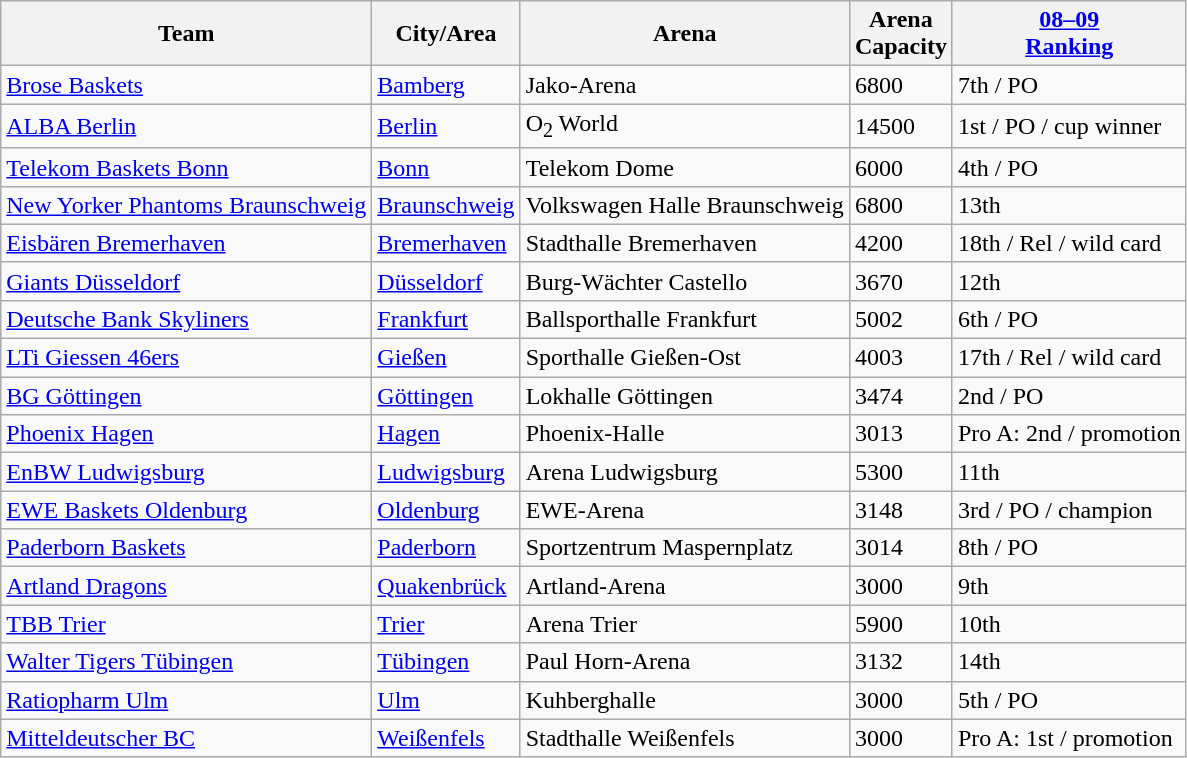<table class="wikitable" style="margin:1em 2em 1em 1em;">
<tr>
<th>Team</th>
<th>City/Area</th>
<th>Arena</th>
<th>Arena<br> Capacity </th>
<th><a href='#'>08–09<br> Ranking</a></th>
</tr>
<tr>
<td><a href='#'>Brose Baskets</a></td>
<td><a href='#'>Bamberg</a></td>
<td>Jako-Arena</td>
<td>6800</td>
<td>7th / PO</td>
</tr>
<tr>
<td><a href='#'>ALBA Berlin</a></td>
<td><a href='#'>Berlin</a></td>
<td>O<sub>2</sub> World</td>
<td>14500</td>
<td>1st / PO / cup winner</td>
</tr>
<tr>
<td><a href='#'>Telekom Baskets Bonn</a></td>
<td><a href='#'>Bonn</a></td>
<td>Telekom Dome</td>
<td>6000</td>
<td>4th / PO</td>
</tr>
<tr>
<td><a href='#'>New Yorker Phantoms Braunschweig</a></td>
<td><a href='#'>Braunschweig</a></td>
<td>Volkswagen Halle Braunschweig</td>
<td>6800</td>
<td>13th</td>
</tr>
<tr>
<td><a href='#'>Eisbären Bremerhaven</a></td>
<td><a href='#'>Bremerhaven</a></td>
<td>Stadthalle Bremerhaven</td>
<td>4200</td>
<td>18th / Rel / wild card</td>
</tr>
<tr>
<td><a href='#'>Giants Düsseldorf</a></td>
<td><a href='#'>Düsseldorf</a></td>
<td>Burg-Wächter Castello</td>
<td>3670</td>
<td>12th</td>
</tr>
<tr>
<td><a href='#'>Deutsche Bank Skyliners</a></td>
<td><a href='#'>Frankfurt</a></td>
<td>Ballsporthalle Frankfurt</td>
<td>5002</td>
<td>6th / PO</td>
</tr>
<tr>
<td><a href='#'>LTi Giessen 46ers</a></td>
<td><a href='#'>Gießen</a></td>
<td>Sporthalle Gießen-Ost</td>
<td>4003</td>
<td>17th / Rel / wild card</td>
</tr>
<tr>
<td><a href='#'>BG Göttingen</a></td>
<td><a href='#'>Göttingen</a></td>
<td>Lokhalle Göttingen</td>
<td>3474</td>
<td>2nd / PO</td>
</tr>
<tr>
<td><a href='#'>Phoenix Hagen</a></td>
<td><a href='#'>Hagen</a></td>
<td>Phoenix-Halle</td>
<td>3013</td>
<td>Pro A: 2nd / promotion</td>
</tr>
<tr>
<td><a href='#'>EnBW Ludwigsburg</a></td>
<td><a href='#'>Ludwigsburg</a></td>
<td>Arena Ludwigsburg</td>
<td>5300</td>
<td>11th</td>
</tr>
<tr>
<td><a href='#'>EWE Baskets Oldenburg</a></td>
<td><a href='#'>Oldenburg</a></td>
<td>EWE-Arena</td>
<td>3148</td>
<td>3rd / PO / champion</td>
</tr>
<tr>
<td><a href='#'>Paderborn Baskets</a></td>
<td><a href='#'>Paderborn</a></td>
<td>Sportzentrum Maspernplatz</td>
<td>3014</td>
<td>8th / PO</td>
</tr>
<tr>
<td><a href='#'>Artland Dragons</a></td>
<td><a href='#'>Quakenbrück</a></td>
<td>Artland-Arena</td>
<td>3000</td>
<td>9th</td>
</tr>
<tr>
<td><a href='#'>TBB Trier</a></td>
<td><a href='#'>Trier</a></td>
<td>Arena Trier</td>
<td>5900</td>
<td>10th</td>
</tr>
<tr>
<td><a href='#'>Walter Tigers Tübingen</a></td>
<td><a href='#'>Tübingen</a></td>
<td>Paul Horn-Arena</td>
<td>3132</td>
<td>14th</td>
</tr>
<tr>
<td><a href='#'>Ratiopharm Ulm</a></td>
<td><a href='#'>Ulm</a></td>
<td>Kuhberghalle</td>
<td>3000</td>
<td>5th / PO</td>
</tr>
<tr>
<td><a href='#'>Mitteldeutscher BC</a></td>
<td><a href='#'>Weißenfels</a></td>
<td>Stadthalle Weißenfels</td>
<td>3000</td>
<td>Pro A: 1st / promotion</td>
</tr>
</table>
